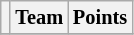<table class="wikitable" style="font-size: 85%;">
<tr>
<th></th>
<th>Team</th>
<th>Points</th>
</tr>
<tr>
</tr>
</table>
